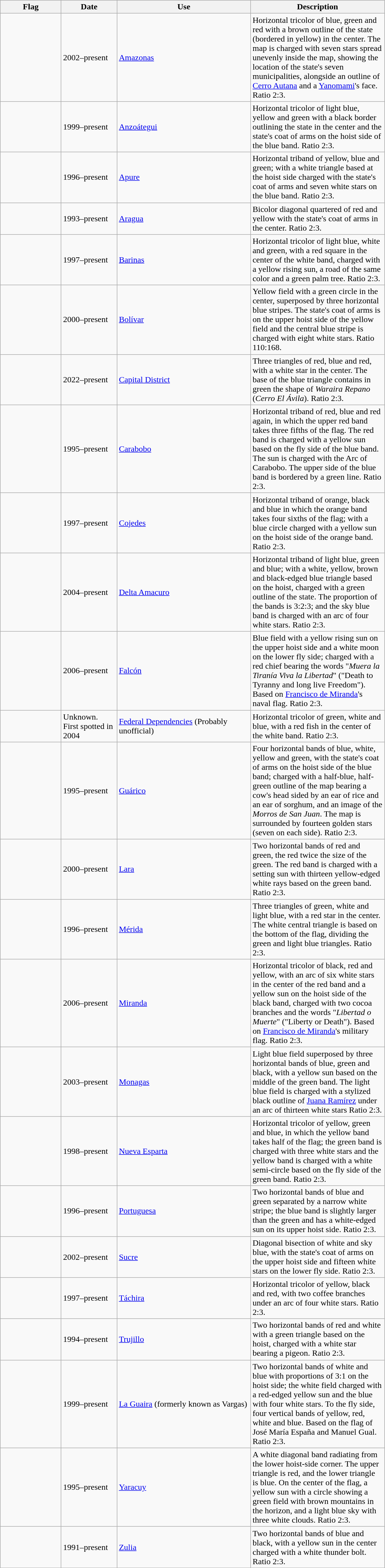<table class="wikitable">
<tr>
<th style="width:110px;">Flag</th>
<th style="width:100px;">Date</th>
<th style="width:250px;">Use</th>
<th style="width:250px;">Description</th>
</tr>
<tr>
<td></td>
<td>2002–present</td>
<td><a href='#'>Amazonas</a></td>
<td>Horizontal tricolor of blue, green and red with a brown outline of the state (bordered in yellow) in the center. The map is charged with seven stars spread unevenly inside the map, showing the location of the state's seven municipalities, alongside an outline of <a href='#'>Cerro Autana</a> and a <a href='#'>Yanomami</a>'s face. Ratio 2:3.</td>
</tr>
<tr>
<td></td>
<td>1999–present</td>
<td><a href='#'>Anzoátegui</a></td>
<td>Horizontal tricolor of light blue, yellow and green with a black border outlining the state in the center and the state's coat of arms on the hoist side of the blue band. Ratio 2:3.</td>
</tr>
<tr>
<td></td>
<td>1996–present</td>
<td><a href='#'>Apure</a></td>
<td>Horizontal triband of yellow, blue and green; with a white triangle based at the hoist side charged with the state's coat of arms and seven white stars on the blue band. Ratio 2:3.</td>
</tr>
<tr>
<td></td>
<td>1993–present</td>
<td><a href='#'>Aragua</a></td>
<td>Bicolor diagonal quartered of red and yellow with the state's coat of arms in the center. Ratio 2:3.</td>
</tr>
<tr>
<td></td>
<td>1997–present</td>
<td><a href='#'>Barinas</a></td>
<td>Horizontal tricolor of light blue, white and green, with a red square in the center of the white band, charged with a yellow rising sun, a road of the same color and a green palm tree. Ratio 2:3.</td>
</tr>
<tr>
<td></td>
<td>2000–present</td>
<td><a href='#'>Bolívar</a></td>
<td>Yellow field with a green circle in the center, superposed by three horizontal blue stripes. The state's coat of arms is on the upper hoist side of the yellow field and the central blue stripe is charged with eight white stars. Ratio 110:168.</td>
</tr>
<tr>
<td></td>
<td>2022–present</td>
<td><a href='#'>Capital District</a> </td>
<td>Three triangles of red, blue and red, with a white star in the center. The base of the blue triangle contains in green the shape of <em>Waraira Repano</em> (<em>Cerro El Ávila</em>). Ratio 2:3.</td>
</tr>
<tr>
<td></td>
<td>1995–present</td>
<td><a href='#'>Carabobo</a></td>
<td>Horizontal triband of red, blue and red again, in which the upper red band takes three fifths of the flag. The red band is charged with a yellow sun based on the fly side of the blue band. The sun is charged with the Arc of Carabobo. The upper side of the blue band is bordered by a green line.  Ratio 2:3.</td>
</tr>
<tr>
<td></td>
<td>1997–present</td>
<td><a href='#'>Cojedes</a></td>
<td>Horizontal triband of orange, black and blue in which the orange band takes four sixths of the flag; with a blue circle charged with a yellow sun on the hoist side of the orange band. Ratio 2:3.</td>
</tr>
<tr>
<td></td>
<td>2004–present</td>
<td><a href='#'>Delta Amacuro</a></td>
<td>Horizontal triband of light blue, green and blue; with a white, yellow, brown and black-edged blue triangle based on the hoist, charged with a green outline of the state. The proportion of the bands is 3:2:3; and the sky blue band is charged with an arc of four white stars.  Ratio 2:3.</td>
</tr>
<tr>
<td></td>
<td>2006–present</td>
<td><a href='#'>Falcón</a></td>
<td>Blue field with a yellow rising sun on the upper hoist side and a white moon on the lower fly side; charged with a red chief bearing the words "<em>Muera la Tiranía Viva la Libertad</em>" ("Death to Tyranny and long live Freedom"). Based on <a href='#'>Francisco de Miranda</a>'s naval flag. Ratio 2:3.</td>
</tr>
<tr>
<td></td>
<td>Unknown. First spotted in 2004</td>
<td><a href='#'>Federal Dependencies</a> (Probably unofficial)</td>
<td>Horizontal tricolor of green, white and blue, with a red fish in the center of the white band. Ratio 2:3.</td>
</tr>
<tr>
<td></td>
<td>1995–present</td>
<td><a href='#'>Guárico</a></td>
<td>Four horizontal bands of blue, white, yellow and green, with the state's coat of arms on the hoist side of the blue band; charged with a half-blue, half-green outline of the map bearing a cow's head sided by an ear of rice and an ear of sorghum, and an image of the <em>Morros de San Juan</em>. The map is surrounded by fourteen golden stars (seven on each side). Ratio 2:3.</td>
</tr>
<tr>
<td></td>
<td>2000–present</td>
<td><a href='#'>Lara</a></td>
<td>Two horizontal bands of red and green, the red twice the size of the green. The red band is charged with a setting sun with thirteen yellow-edged white rays based on the green band. Ratio 2:3.</td>
</tr>
<tr>
<td></td>
<td>1996–present</td>
<td><a href='#'>Mérida</a></td>
<td>Three triangles of green, white and light blue, with a red star in the center. The white central triangle is based on the bottom of the flag, dividing the green and light blue triangles. Ratio 2:3.</td>
</tr>
<tr>
<td></td>
<td>2006–present</td>
<td><a href='#'>Miranda</a></td>
<td>Horizontal tricolor of black, red and yellow, with an arc of six white stars in the center of the red band and a yellow sun on the hoist side of the black band, charged with two cocoa branches and the words "<em>Libertad o Muerte</em>" ("Liberty or Death"). Based on <a href='#'>Francisco de Miranda</a>'s military flag.  Ratio 2:3.</td>
</tr>
<tr>
<td></td>
<td>2003–present</td>
<td><a href='#'>Monagas</a></td>
<td>Light blue field superposed by three horizontal bands of blue, green and black, with a yellow sun based on the middle of the green band. The light blue field is charged with a stylized black outline of <a href='#'>Juana Ramírez</a> under an arc of thirteen white stars Ratio 2:3.</td>
</tr>
<tr>
<td></td>
<td>1998–present</td>
<td><a href='#'>Nueva Esparta</a></td>
<td>Horizontal tricolor of yellow, green and blue, in which the yellow band takes half of the flag; the green band is charged with three white stars and the yellow band is charged with a white semi-circle based on the fly side of the green band. Ratio 2:3.</td>
</tr>
<tr>
<td></td>
<td>1996–present</td>
<td><a href='#'>Portuguesa</a></td>
<td>Two horizontal bands of blue and green separated by a narrow white stripe; the blue band is slightly larger than the green and has a white-edged sun on its upper hoist side. Ratio 2:3.</td>
</tr>
<tr>
<td></td>
<td>2002–present</td>
<td><a href='#'>Sucre</a></td>
<td>Diagonal bisection of white and sky blue, with the state's coat of arms on the upper hoist side and fifteen white stars on the lower fly side. Ratio 2:3.</td>
</tr>
<tr>
<td></td>
<td>1997–present</td>
<td><a href='#'>Táchira</a></td>
<td>Horizontal tricolor of yellow, black and red, with two coffee branches under an arc of four white stars. Ratio 2:3.</td>
</tr>
<tr>
<td></td>
<td>1994–present</td>
<td><a href='#'>Trujillo</a></td>
<td>Two horizontal bands of red and white with a green triangle based on the hoist, charged with a white star bearing a pigeon. Ratio 2:3.</td>
</tr>
<tr>
<td></td>
<td>1999–present</td>
<td><a href='#'>La Guaira</a> (formerly known as Vargas)</td>
<td>Two horizontal bands of white and blue with proportions of 3:1 on the hoist side; the white field charged with a red-edged yellow sun and the blue with four white stars. To the fly side, four vertical bands of yellow, red, white and blue. Based on the flag of José María España and Manuel Gual. Ratio 2:3.</td>
</tr>
<tr>
<td></td>
<td>1995–present</td>
<td><a href='#'>Yaracuy</a></td>
<td>A white diagonal band radiating from the lower hoist-side corner. The upper triangle is red, and the lower triangle is blue. On the center of the flag, a yellow sun with a circle showing a green field with brown mountains in the horizon, and a light blue sky with three white clouds. Ratio 2:3.</td>
</tr>
<tr>
<td></td>
<td>1991–present</td>
<td><a href='#'>Zulia</a></td>
<td>Two horizontal bands of blue and black, with a yellow sun in the center charged with a white thunder bolt. Ratio 2:3.</td>
</tr>
</table>
